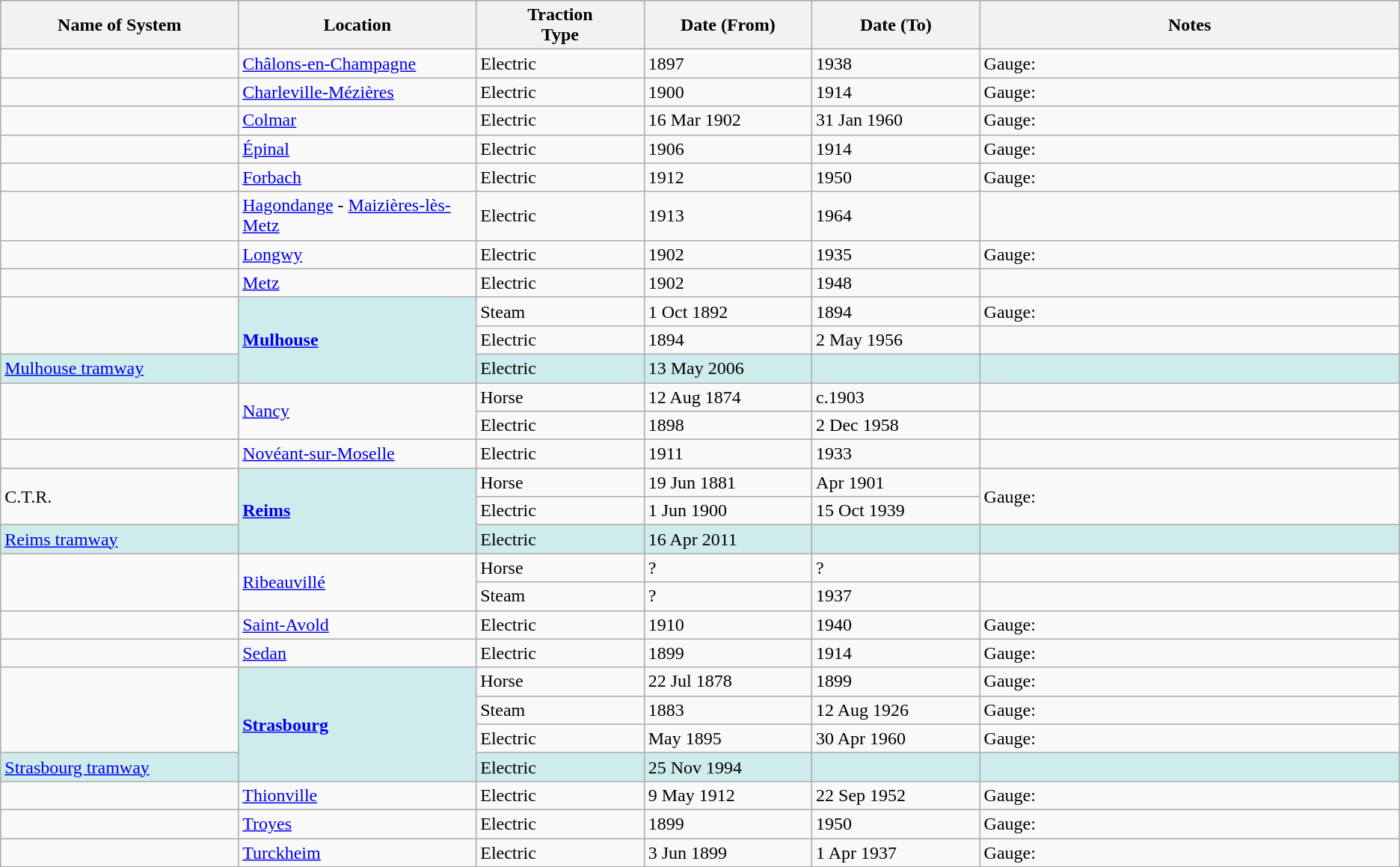<table class="wikitable">
<tr>
<th width=17%>Name of System</th>
<th width=17%>Location</th>
<th width=12%>Traction<br>Type</th>
<th width=12%>Date (From)</th>
<th width=12%>Date (To)</th>
<th width=30%>Notes</th>
</tr>
<tr>
<td> </td>
<td><a href='#'>Châlons-en-Champagne</a></td>
<td>Electric</td>
<td>1897</td>
<td>1938</td>
<td>Gauge: </td>
</tr>
<tr>
<td> </td>
<td><a href='#'>Charleville-Mézières</a></td>
<td>Electric</td>
<td>1900</td>
<td>1914</td>
<td>Gauge: </td>
</tr>
<tr>
<td> </td>
<td><a href='#'>Colmar</a></td>
<td>Electric</td>
<td>16 Mar 1902</td>
<td>31 Jan 1960</td>
<td>Gauge: </td>
</tr>
<tr>
<td> </td>
<td><a href='#'>Épinal</a></td>
<td>Electric</td>
<td>1906</td>
<td>1914</td>
<td>Gauge: </td>
</tr>
<tr>
<td> </td>
<td><a href='#'>Forbach</a></td>
<td>Electric</td>
<td>1912</td>
<td>1950</td>
<td>Gauge: </td>
</tr>
<tr>
<td> </td>
<td><a href='#'>Hagondange</a> - <a href='#'>Maizières-lès-Metz</a></td>
<td>Electric</td>
<td>1913</td>
<td>1964</td>
<td> </td>
</tr>
<tr>
<td> </td>
<td><a href='#'>Longwy</a></td>
<td>Electric</td>
<td>1902</td>
<td>1935</td>
<td>Gauge: </td>
</tr>
<tr>
<td> </td>
<td><a href='#'>Metz</a></td>
<td>Electric</td>
<td>1902</td>
<td>1948</td>
<td> </td>
</tr>
<tr>
<td rowspan="2"> </td>
<td rowspan="3" style="background:#CFECEC"><strong><a href='#'>Mulhouse</a></strong></td>
<td>Steam</td>
<td>1 Oct 1892</td>
<td>1894</td>
<td>Gauge: </td>
</tr>
<tr>
<td>Electric</td>
<td>1894</td>
<td>2 May 1956</td>
<td> </td>
</tr>
<tr>
<td style="background:#CFECEC"><a href='#'>Mulhouse tramway</a></td>
<td style="background:#CFECEC">Electric</td>
<td style="background:#CFECEC">13 May 2006</td>
<td style="background:#CFECEC"> </td>
<td style="background:#CFECEC"> </td>
</tr>
<tr>
<td rowspan="2"> </td>
<td rowspan="2"><a href='#'>Nancy</a></td>
<td>Horse</td>
<td>12 Aug 1874</td>
<td>c.1903</td>
<td> </td>
</tr>
<tr>
<td>Electric</td>
<td>1898</td>
<td>2 Dec 1958</td>
<td></td>
</tr>
<tr>
<td> </td>
<td><a href='#'>Novéant-sur-Moselle</a></td>
<td>Electric</td>
<td>1911</td>
<td>1933</td>
<td> </td>
</tr>
<tr>
<td rowspan="2">C.T.R.</td>
<td style="background:#CFECEC" rowspan="3"><strong><a href='#'>Reims</a></strong></td>
<td>Horse</td>
<td>19 Jun 1881</td>
<td>Apr 1901</td>
<td rowspan ="2">Gauge: </td>
</tr>
<tr>
<td>Electric</td>
<td>1 Jun 1900</td>
<td>15 Oct 1939</td>
</tr>
<tr style="background:#CFECEC">
<td><a href='#'>Reims tramway</a></td>
<td>Electric</td>
<td>16 Apr 2011</td>
<td> </td>
<td> </td>
</tr>
<tr>
<td rowspan="2"> </td>
<td rowspan="2"><a href='#'>Ribeauvillé</a></td>
<td>Horse</td>
<td>?</td>
<td>?</td>
<td> </td>
</tr>
<tr>
<td>Steam</td>
<td>?</td>
<td>1937</td>
<td> </td>
</tr>
<tr>
<td> </td>
<td><a href='#'>Saint-Avold</a></td>
<td>Electric</td>
<td>1910</td>
<td>1940</td>
<td>Gauge: </td>
</tr>
<tr>
<td> </td>
<td><a href='#'>Sedan</a></td>
<td>Electric</td>
<td>1899</td>
<td>1914</td>
<td>Gauge: </td>
</tr>
<tr>
<td rowspan="3"> </td>
<td rowspan="4" style="background:#CFECEC"><strong><a href='#'>Strasbourg</a></strong></td>
<td>Horse</td>
<td>22 Jul 1878</td>
<td>1899</td>
<td>Gauge: </td>
</tr>
<tr>
<td>Steam</td>
<td>1883</td>
<td>12 Aug 1926</td>
<td>Gauge: </td>
</tr>
<tr>
<td>Electric</td>
<td>May 1895</td>
<td>30 Apr 1960</td>
<td>Gauge: </td>
</tr>
<tr style="background:#CFECEC">
<td><a href='#'>Strasbourg tramway</a></td>
<td>Electric</td>
<td>25 Nov 1994</td>
<td> </td>
<td></td>
</tr>
<tr>
<td> </td>
<td><a href='#'>Thionville</a></td>
<td>Electric</td>
<td>9 May 1912</td>
<td>22 Sep 1952</td>
<td>Gauge: </td>
</tr>
<tr>
<td> </td>
<td><a href='#'>Troyes</a></td>
<td>Electric</td>
<td>1899</td>
<td>1950</td>
<td>Gauge: </td>
</tr>
<tr>
<td> </td>
<td><a href='#'>Turckheim</a></td>
<td>Electric</td>
<td>3 Jun 1899</td>
<td>1 Apr 1937</td>
<td>Gauge: </td>
</tr>
</table>
